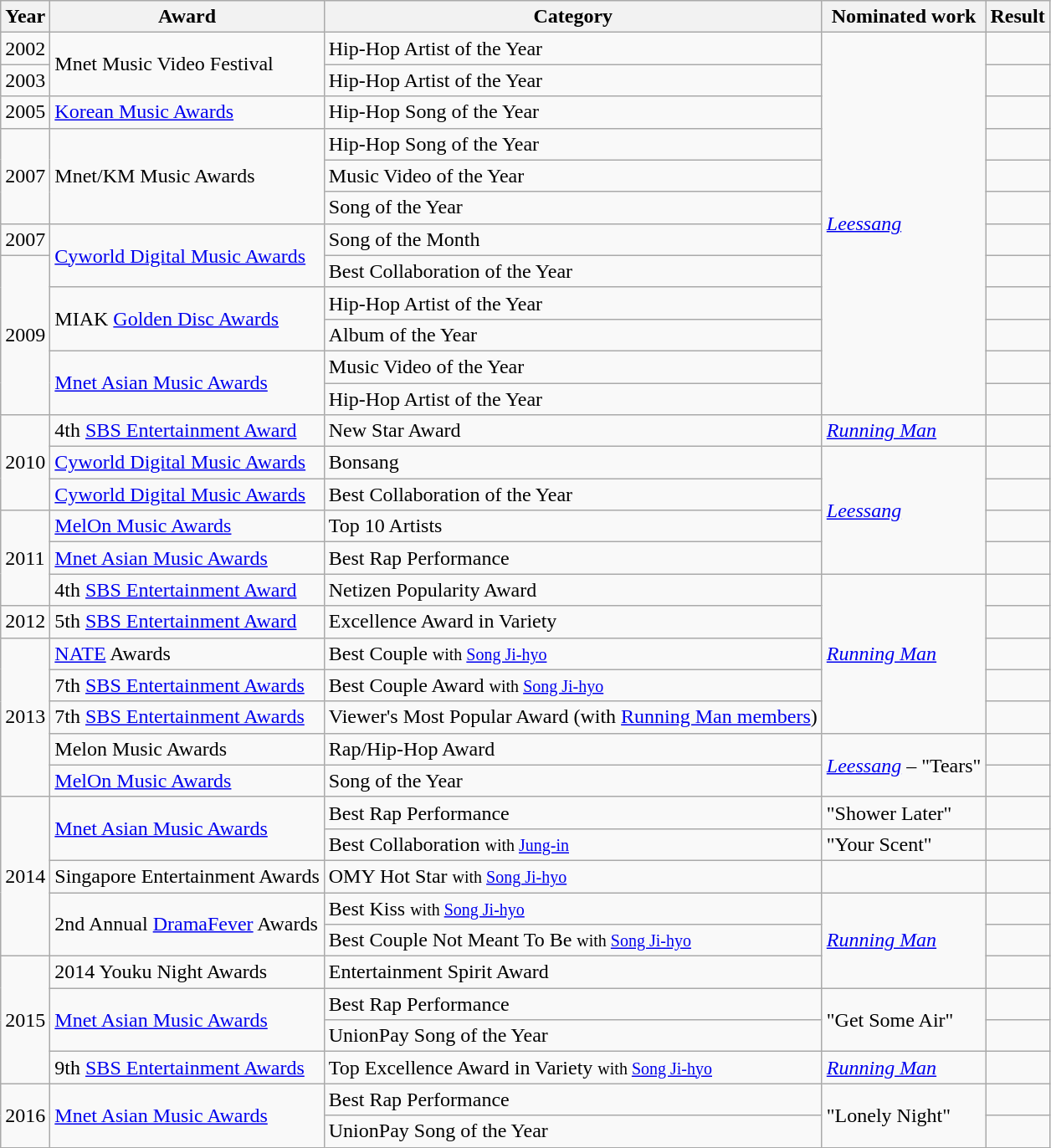<table class="wikitable">
<tr>
<th>Year</th>
<th>Award</th>
<th>Category</th>
<th>Nominated work</th>
<th>Result</th>
</tr>
<tr>
<td>2002</td>
<td rowspan="2">Mnet Music Video Festival</td>
<td>Hip-Hop Artist of the Year</td>
<td rowspan=12><em><a href='#'>Leessang</a></em></td>
<td></td>
</tr>
<tr>
<td>2003</td>
<td>Hip-Hop Artist of the Year</td>
<td></td>
</tr>
<tr>
<td>2005</td>
<td><a href='#'>Korean Music Awards</a></td>
<td>Hip-Hop Song of the Year</td>
<td></td>
</tr>
<tr>
<td rowspan=3>2007</td>
<td rowspan=3>Mnet/KM Music Awards</td>
<td>Hip-Hop Song of the Year</td>
<td></td>
</tr>
<tr>
<td>Music Video of the Year</td>
<td></td>
</tr>
<tr>
<td>Song of the Year</td>
<td></td>
</tr>
<tr>
<td>2007</td>
<td rowspan="2"><a href='#'>Cyworld Digital Music Awards</a></td>
<td>Song of the Month</td>
<td></td>
</tr>
<tr>
<td rowspan=5>2009</td>
<td>Best Collaboration of the Year</td>
<td></td>
</tr>
<tr>
<td rowspan="2">MIAK <a href='#'>Golden Disc Awards</a></td>
<td>Hip-Hop Artist of the Year</td>
<td></td>
</tr>
<tr>
<td>Album of the Year</td>
<td></td>
</tr>
<tr>
<td rowspan=2><a href='#'>Mnet Asian Music Awards</a></td>
<td>Music Video of the Year</td>
<td></td>
</tr>
<tr>
<td>Hip-Hop Artist of the Year</td>
<td></td>
</tr>
<tr>
<td rowspan=3>2010</td>
<td>4th <a href='#'>SBS Entertainment Award</a></td>
<td>New Star Award</td>
<td><em><a href='#'>Running Man</a></em></td>
<td></td>
</tr>
<tr>
<td><a href='#'>Cyworld Digital Music Awards</a></td>
<td>Bonsang</td>
<td rowspan=4><em><a href='#'>Leessang</a></em></td>
<td></td>
</tr>
<tr>
<td><a href='#'>Cyworld Digital Music Awards</a></td>
<td>Best Collaboration of the Year</td>
<td></td>
</tr>
<tr>
<td rowspan=3>2011</td>
<td><a href='#'>MelOn Music Awards</a></td>
<td>Top 10 Artists</td>
<td></td>
</tr>
<tr>
<td><a href='#'>Mnet Asian Music Awards</a></td>
<td>Best Rap Performance</td>
<td></td>
</tr>
<tr>
<td>4th <a href='#'>SBS Entertainment Award</a></td>
<td>Netizen Popularity Award</td>
<td rowspan="5"><em><a href='#'>Running Man</a></em></td>
<td></td>
</tr>
<tr>
<td>2012</td>
<td>5th <a href='#'>SBS Entertainment Award</a></td>
<td>Excellence Award in Variety</td>
<td></td>
</tr>
<tr>
<td rowspan=5>2013</td>
<td><a href='#'>NATE</a> Awards</td>
<td>Best Couple <small>with <a href='#'>Song Ji-hyo</a></small></td>
<td></td>
</tr>
<tr>
<td>7th <a href='#'>SBS Entertainment Awards</a></td>
<td>Best Couple Award <small>with <a href='#'>Song Ji-hyo</a></small></td>
<td></td>
</tr>
<tr>
<td>7th <a href='#'>SBS Entertainment Awards</a></td>
<td>Viewer's Most Popular Award (with <a href='#'>Running Man members</a>)</td>
<td></td>
</tr>
<tr>
<td>Melon Music Awards</td>
<td>Rap/Hip-Hop Award</td>
<td rowspan=2><em><a href='#'>Leessang</a></em> – "Tears"<br></td>
<td></td>
</tr>
<tr>
<td><a href='#'>MelOn Music Awards</a></td>
<td>Song of the Year</td>
<td></td>
</tr>
<tr>
<td rowspan=5>2014</td>
<td rowspan=2><a href='#'>Mnet Asian Music Awards</a></td>
<td>Best Rap Performance</td>
<td>"Shower Later"</td>
<td></td>
</tr>
<tr>
<td>Best Collaboration <small>with <a href='#'>Jung-in</a></small></td>
<td>"Your Scent"</td>
<td></td>
</tr>
<tr>
<td>Singapore Entertainment Awards</td>
<td>OMY Hot Star <small>with <a href='#'>Song Ji-hyo</a></small></td>
<td></td>
<td></td>
</tr>
<tr>
<td rowspan=2>2nd Annual <a href='#'>DramaFever</a> Awards</td>
<td>Best Kiss <small>with <a href='#'>Song Ji-hyo</a></small></td>
<td rowspan=3><em><a href='#'>Running Man</a></em></td>
<td></td>
</tr>
<tr>
<td>Best Couple Not Meant To Be <small>with <a href='#'>Song Ji-hyo</a></small></td>
<td></td>
</tr>
<tr>
<td rowspan=4>2015</td>
<td>2014 Youku Night Awards</td>
<td>Entertainment Spirit Award</td>
<td></td>
</tr>
<tr>
<td rowspan=2><a href='#'>Mnet Asian Music Awards</a></td>
<td>Best Rap Performance</td>
<td rowspan=2>"Get Some Air"<br></td>
<td></td>
</tr>
<tr>
<td>UnionPay Song of the Year</td>
<td></td>
</tr>
<tr>
<td>9th <a href='#'>SBS Entertainment Awards</a></td>
<td>Top Excellence Award in Variety <small>with <a href='#'>Song Ji-hyo</a></small></td>
<td><em><a href='#'>Running Man</a></em></td>
<td></td>
</tr>
<tr>
<td rowspan=2>2016</td>
<td rowspan=2><a href='#'>Mnet Asian Music Awards</a></td>
<td>Best Rap Performance</td>
<td rowspan=2>"Lonely Night"</td>
<td></td>
</tr>
<tr>
<td>UnionPay Song of the Year</td>
<td></td>
</tr>
</table>
